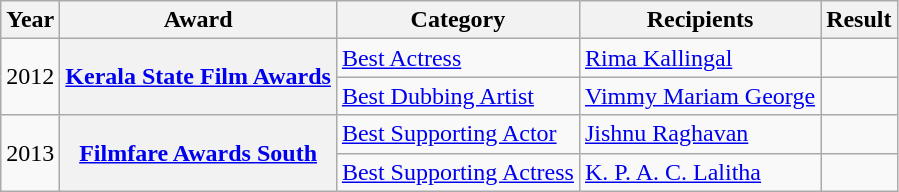<table class="wikitable plainrowheaders sortable">
<tr>
<th scope="col">Year</th>
<th scope="col">Award</th>
<th scope="col">Category</th>
<th scope="col">Recipients</th>
<th scope="col">Result</th>
</tr>
<tr>
<td rowspan="2">2012</td>
<th scope="row" rowspan="2"><a href='#'>Kerala State Film Awards</a></th>
<td><a href='#'>Best Actress</a></td>
<td><a href='#'>Rima Kallingal</a></td>
<td></td>
</tr>
<tr>
<td><a href='#'>Best Dubbing Artist</a></td>
<td><a href='#'>Vimmy Mariam George</a></td>
<td></td>
</tr>
<tr>
<td rowspan="2">2013</td>
<th scope="row" rowspan="2"><a href='#'>Filmfare Awards South</a></th>
<td><a href='#'>Best Supporting Actor</a></td>
<td><a href='#'>Jishnu Raghavan</a></td>
<td></td>
</tr>
<tr>
<td><a href='#'>Best Supporting Actress</a></td>
<td><a href='#'>K. P. A. C. Lalitha</a></td>
<td></td>
</tr>
</table>
